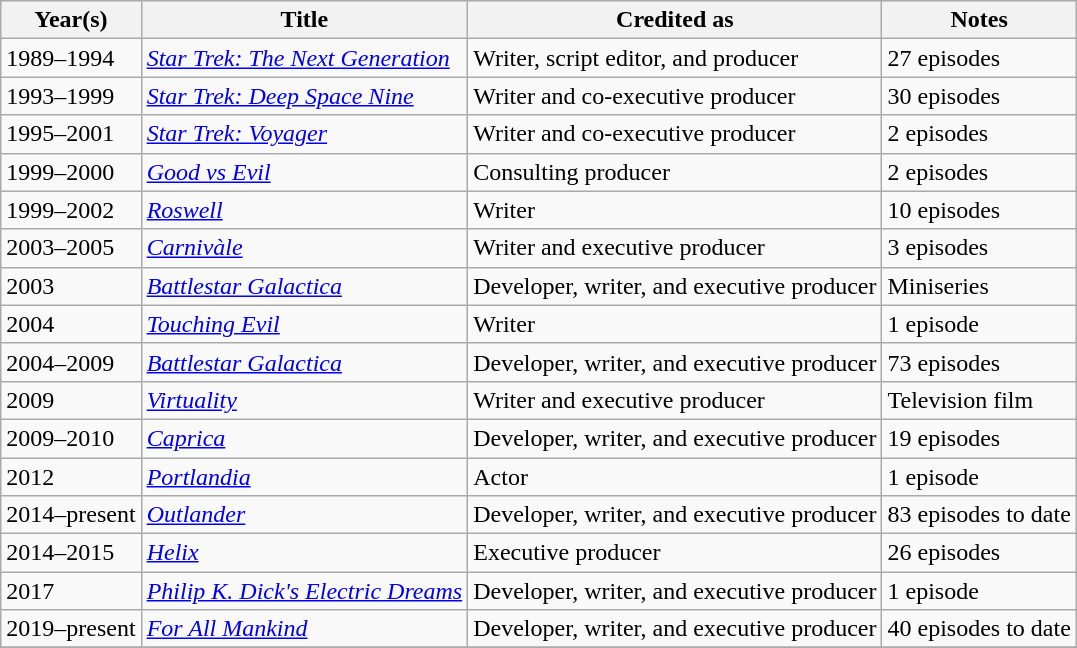<table class="wikitable">
<tr>
<th>Year(s)</th>
<th>Title</th>
<th>Credited as</th>
<th>Notes</th>
</tr>
<tr>
<td>1989–1994</td>
<td><em><a href='#'>Star Trek: The Next Generation</a></em></td>
<td>Writer, script editor, and producer</td>
<td>27 episodes</td>
</tr>
<tr>
<td>1993–1999</td>
<td><em><a href='#'>Star Trek: Deep Space Nine</a></em></td>
<td>Writer and co-executive producer</td>
<td>30 episodes</td>
</tr>
<tr>
<td>1995–2001</td>
<td><em><a href='#'>Star Trek: Voyager</a></em></td>
<td>Writer and co-executive producer</td>
<td>2 episodes</td>
</tr>
<tr>
<td>1999–2000</td>
<td><em><a href='#'>Good vs Evil</a></em></td>
<td>Consulting producer</td>
<td>2 episodes</td>
</tr>
<tr>
<td>1999–2002</td>
<td><em><a href='#'>Roswell</a></em></td>
<td>Writer</td>
<td>10 episodes</td>
</tr>
<tr>
<td>2003–2005</td>
<td><em><a href='#'>Carnivàle</a></em></td>
<td>Writer and executive producer</td>
<td>3 episodes</td>
</tr>
<tr>
<td>2003</td>
<td><em><a href='#'>Battlestar Galactica</a></em></td>
<td>Developer, writer, and executive producer</td>
<td>Miniseries</td>
</tr>
<tr>
<td>2004</td>
<td><em><a href='#'>Touching Evil</a></em></td>
<td>Writer</td>
<td>1 episode</td>
</tr>
<tr>
<td>2004–2009</td>
<td><em><a href='#'>Battlestar Galactica</a></em></td>
<td>Developer, writer, and executive producer</td>
<td>73 episodes</td>
</tr>
<tr>
<td>2009</td>
<td><em><a href='#'>Virtuality</a></em></td>
<td>Writer and executive producer</td>
<td>Television film</td>
</tr>
<tr>
<td>2009–2010</td>
<td><em><a href='#'>Caprica</a></em></td>
<td>Developer, writer, and executive producer</td>
<td>19 episodes</td>
</tr>
<tr>
<td>2012</td>
<td><em><a href='#'>Portlandia</a></em></td>
<td>Actor</td>
<td>1 episode</td>
</tr>
<tr>
<td>2014–present</td>
<td><em><a href='#'>Outlander</a></em></td>
<td>Developer, writer, and executive producer</td>
<td>83 episodes to date</td>
</tr>
<tr>
<td>2014–2015</td>
<td><em><a href='#'>Helix</a></em></td>
<td>Executive producer</td>
<td>26 episodes</td>
</tr>
<tr>
<td>2017</td>
<td><em><a href='#'>Philip K. Dick's Electric Dreams</a></em></td>
<td>Developer, writer, and executive producer</td>
<td>1 episode</td>
</tr>
<tr>
<td>2019–present</td>
<td><em><a href='#'>For All Mankind</a></em></td>
<td>Developer, writer, and executive producer</td>
<td>40 episodes to date</td>
</tr>
<tr>
</tr>
</table>
